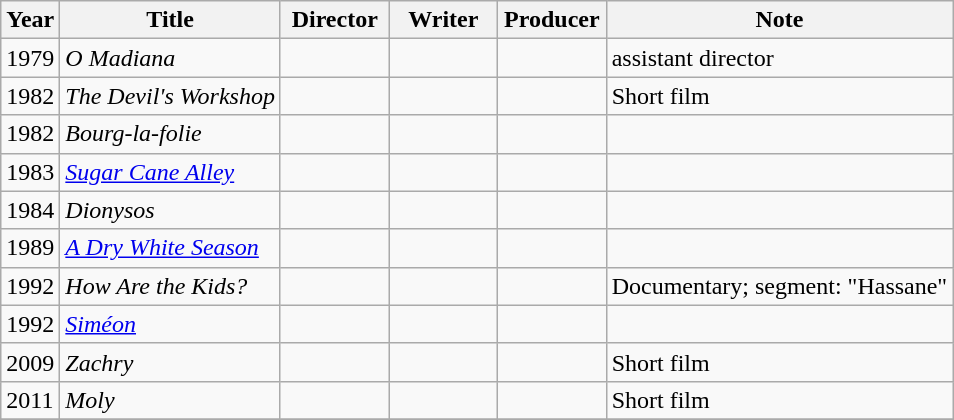<table class="wikitable">
<tr>
<th>Year</th>
<th>Title</th>
<th width=65>Director</th>
<th width=65>Writer</th>
<th width=65>Producer</th>
<th>Note</th>
</tr>
<tr>
<td>1979</td>
<td><em>O Madiana</em></td>
<td></td>
<td></td>
<td></td>
<td>assistant director</td>
</tr>
<tr>
<td>1982</td>
<td><em>The Devil's Workshop</em></td>
<td></td>
<td></td>
<td></td>
<td>Short film</td>
</tr>
<tr>
<td>1982</td>
<td><em>Bourg-la-folie</em></td>
<td></td>
<td></td>
<td></td>
<td></td>
</tr>
<tr>
<td>1983</td>
<td><em><a href='#'>Sugar Cane Alley</a></em></td>
<td></td>
<td></td>
<td></td>
<td></td>
</tr>
<tr>
<td>1984</td>
<td><em>Dionysos</em></td>
<td></td>
<td></td>
<td></td>
<td></td>
</tr>
<tr>
<td>1989</td>
<td><em><a href='#'>A Dry White Season</a></em></td>
<td></td>
<td></td>
<td></td>
<td></td>
</tr>
<tr>
<td>1992</td>
<td><em>How Are the Kids?</em></td>
<td></td>
<td></td>
<td></td>
<td>Documentary; segment: "Hassane"</td>
</tr>
<tr>
<td>1992</td>
<td><em><a href='#'>Siméon</a></em></td>
<td></td>
<td></td>
<td></td>
<td></td>
</tr>
<tr>
<td>2009</td>
<td><em>Zachry</em></td>
<td></td>
<td></td>
<td></td>
<td>Short film</td>
</tr>
<tr>
<td>2011</td>
<td><em>Moly</em></td>
<td></td>
<td></td>
<td></td>
<td>Short film</td>
</tr>
<tr>
</tr>
</table>
